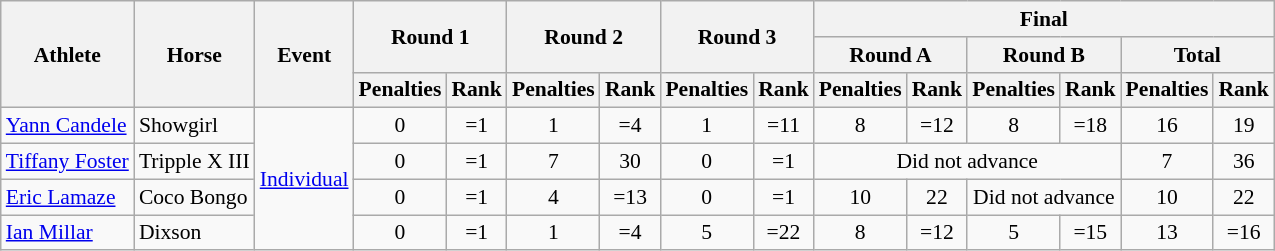<table class=wikitable style="font-size:90%">
<tr>
<th rowspan=3>Athlete</th>
<th rowspan=3>Horse</th>
<th rowspan=3>Event</th>
<th colspan=2 rowspan=2>Round 1</th>
<th colspan=2 rowspan=2>Round 2</th>
<th colspan=2 rowspan=2>Round 3</th>
<th colspan="6">Final</th>
</tr>
<tr>
<th colspan=2>Round A</th>
<th colspan=2>Round B</th>
<th colspan=2>Total</th>
</tr>
<tr>
<th>Penalties</th>
<th>Rank</th>
<th>Penalties</th>
<th>Rank</th>
<th>Penalties</th>
<th>Rank</th>
<th>Penalties</th>
<th>Rank</th>
<th>Penalties</th>
<th>Rank</th>
<th>Penalties</th>
<th>Rank</th>
</tr>
<tr align=center>
<td align=left><a href='#'>Yann Candele</a></td>
<td align=left>Showgirl</td>
<td align=left rowspan=4><a href='#'>Individual</a></td>
<td>0</td>
<td>=1</td>
<td>1</td>
<td>=4</td>
<td>1</td>
<td>=11</td>
<td>8</td>
<td>=12</td>
<td>8</td>
<td>=18</td>
<td>16</td>
<td>19</td>
</tr>
<tr align=center>
<td align=left><a href='#'>Tiffany Foster</a></td>
<td align=left>Tripple X III</td>
<td>0</td>
<td>=1</td>
<td>7</td>
<td>30</td>
<td>0</td>
<td>=1</td>
<td colspan=4>Did not advance</td>
<td>7</td>
<td>36</td>
</tr>
<tr align=center>
<td align=left><a href='#'>Eric Lamaze</a></td>
<td align=left>Coco Bongo</td>
<td>0</td>
<td>=1</td>
<td>4</td>
<td>=13</td>
<td>0</td>
<td>=1</td>
<td>10</td>
<td>22</td>
<td colspan=2>Did not advance</td>
<td>10</td>
<td>22</td>
</tr>
<tr align=center>
<td align=left><a href='#'>Ian Millar</a></td>
<td align=left>Dixson</td>
<td>0</td>
<td>=1</td>
<td>1</td>
<td>=4</td>
<td>5</td>
<td>=22</td>
<td>8</td>
<td>=12</td>
<td>5</td>
<td>=15</td>
<td>13</td>
<td>=16</td>
</tr>
</table>
